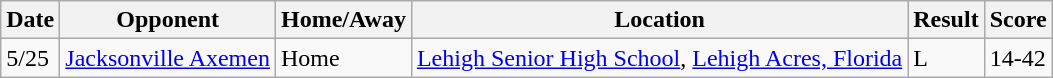<table class="wikitable">
<tr>
<th>Date</th>
<th>Opponent</th>
<th>Home/Away</th>
<th>Location</th>
<th>Result</th>
<th>Score</th>
</tr>
<tr>
<td>5/25</td>
<td><a href='#'>Jacksonville Axemen</a></td>
<td>Home</td>
<td><a href='#'>Lehigh Senior High School</a>, <a href='#'>Lehigh Acres, Florida</a></td>
<td>L</td>
<td>14-42</td>
</tr>
</table>
